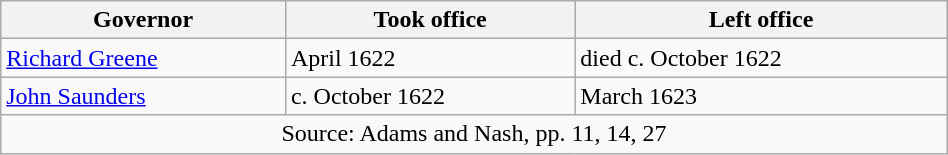<table class=wikitable width=50%>
<tr>
<th scope="col">Governor</th>
<th scope="col">Took office</th>
<th scope="col">Left office</th>
</tr>
<tr>
<td><a href='#'>Richard Greene</a></td>
<td>April 1622</td>
<td>died c. October 1622</td>
</tr>
<tr>
<td><a href='#'>John Saunders</a></td>
<td>c. October 1622</td>
<td>March 1623</td>
</tr>
<tr>
<td colspan=3 style="text-align: center">Source: Adams and Nash, pp. 11, 14, 27</td>
</tr>
</table>
